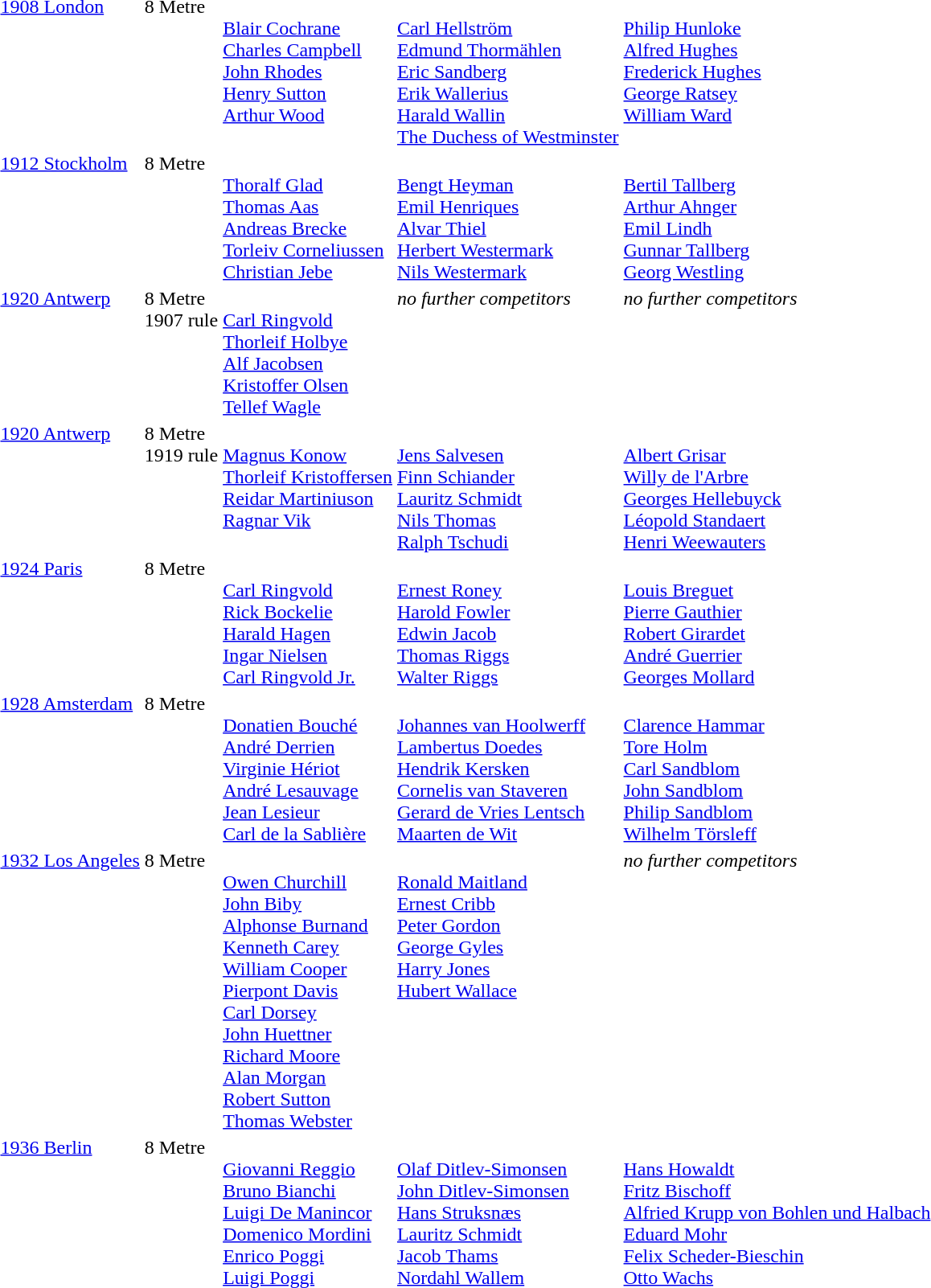<table>
<tr valign="top">
<td><a href='#'>1908 London</a><br></td>
<td>8 Metre</td>
<td valign=top><br><a href='#'>Blair Cochrane</a><br><a href='#'>Charles Campbell</a><br><a href='#'>John Rhodes</a><br><a href='#'>Henry Sutton</a><br><a href='#'>Arthur Wood</a></td>
<td valign=top><br><a href='#'>Carl Hellström</a><br><a href='#'>Edmund Thormählen</a><br><a href='#'>Eric Sandberg</a><br><a href='#'>Erik Wallerius</a><br><a href='#'>Harald Wallin</a><br><a href='#'>The Duchess of Westminster</a></td>
<td valign=top><br><a href='#'>Philip Hunloke</a><br><a href='#'>Alfred Hughes</a><br><a href='#'>Frederick Hughes</a><br><a href='#'>George Ratsey</a><br><a href='#'>William Ward</a></td>
</tr>
<tr valign="top">
<td><a href='#'>1912 Stockholm</a><br></td>
<td>8 Metre</td>
<td valign=top><br><a href='#'>Thoralf Glad</a><br><a href='#'>Thomas Aas</a><br><a href='#'>Andreas Brecke</a><br><a href='#'>Torleiv Corneliussen</a><br><a href='#'>Christian Jebe</a></td>
<td valign=top><br><a href='#'>Bengt Heyman</a><br><a href='#'>Emil Henriques</a><br><a href='#'>Alvar Thiel</a><br><a href='#'>Herbert Westermark</a><br><a href='#'>Nils Westermark</a></td>
<td valign=top><br><a href='#'>Bertil Tallberg</a><br><a href='#'>Arthur Ahnger</a><br><a href='#'>Emil Lindh</a><br><a href='#'>Gunnar Tallberg</a><br><a href='#'>Georg Westling</a></td>
</tr>
<tr valign="top">
<td><a href='#'>1920 Antwerp</a><br></td>
<td>8 Metre<br>1907 rule</td>
<td valign=top><br><a href='#'>Carl Ringvold</a><br><a href='#'>Thorleif Holbye</a><br><a href='#'>Alf Jacobsen</a><br><a href='#'>Kristoffer Olsen</a><br><a href='#'>Tellef Wagle</a></td>
<td><em>no further competitors</em></td>
<td><em>no further competitors</em></td>
</tr>
<tr valign="top">
<td><a href='#'>1920 Antwerp</a><br></td>
<td>8 Metre<br>1919 rule</td>
<td valign=top><br><a href='#'>Magnus Konow</a><br><a href='#'>Thorleif Kristoffersen</a><br><a href='#'>Reidar Martiniuson</a><br><a href='#'>Ragnar Vik</a></td>
<td valign=top><br><a href='#'>Jens Salvesen</a><br><a href='#'>Finn Schiander</a><br><a href='#'>Lauritz Schmidt</a><br><a href='#'>Nils Thomas</a><br><a href='#'>Ralph Tschudi</a></td>
<td valign=top><br><a href='#'>Albert Grisar</a><br><a href='#'>Willy de l'Arbre</a><br><a href='#'>Georges Hellebuyck</a><br><a href='#'>Léopold Standaert</a><br><a href='#'>Henri Weewauters</a></td>
</tr>
<tr valign="top">
<td><a href='#'>1924 Paris</a><br></td>
<td>8 Metre</td>
<td valign=top><br><a href='#'>Carl Ringvold</a><br><a href='#'>Rick Bockelie</a><br><a href='#'>Harald Hagen</a><br><a href='#'>Ingar Nielsen</a><br><a href='#'>Carl Ringvold Jr.</a></td>
<td valign=top><br><a href='#'>Ernest Roney</a><br><a href='#'>Harold Fowler</a><br><a href='#'>Edwin Jacob</a><br><a href='#'>Thomas Riggs</a><br><a href='#'>Walter Riggs</a></td>
<td valign=top><br><a href='#'>Louis Breguet</a><br><a href='#'>Pierre Gauthier</a><br><a href='#'>Robert Girardet</a><br><a href='#'>André Guerrier</a><br><a href='#'>Georges Mollard</a></td>
</tr>
<tr valign="top">
<td><a href='#'>1928 Amsterdam</a><br></td>
<td>8 Metre</td>
<td valign=top><br><a href='#'>Donatien Bouché</a><br><a href='#'>André Derrien</a><br><a href='#'>Virginie Hériot</a><br><a href='#'>André Lesauvage</a><br><a href='#'>Jean Lesieur</a><br><a href='#'>Carl de la Sablière</a></td>
<td valign=top><br><a href='#'>Johannes van Hoolwerff</a><br><a href='#'>Lambertus Doedes</a><br><a href='#'>Hendrik Kersken</a><br><a href='#'>Cornelis van Staveren</a><br><a href='#'>Gerard de Vries Lentsch</a><br><a href='#'>Maarten de Wit</a></td>
<td valign=top><br><a href='#'>Clarence Hammar</a><br><a href='#'>Tore Holm</a><br><a href='#'>Carl Sandblom</a><br><a href='#'>John Sandblom</a><br><a href='#'>Philip Sandblom</a><br><a href='#'>Wilhelm Törsleff</a></td>
</tr>
<tr valign="top">
<td><a href='#'>1932 Los Angeles</a><br></td>
<td>8 Metre</td>
<td valign=top><br><a href='#'>Owen Churchill</a><br><a href='#'>John Biby</a><br><a href='#'>Alphonse Burnand</a><br><a href='#'>Kenneth Carey</a><br><a href='#'>William Cooper</a><br><a href='#'>Pierpont Davis</a><br><a href='#'>Carl Dorsey</a><br><a href='#'>John Huettner</a><br><a href='#'>Richard Moore</a><br><a href='#'>Alan Morgan</a><br><a href='#'>Robert Sutton</a><br><a href='#'>Thomas Webster</a></td>
<td valign=top><br><a href='#'>Ronald Maitland</a><br><a href='#'>Ernest Cribb</a><br><a href='#'>Peter Gordon</a><br><a href='#'>George Gyles</a><br><a href='#'>Harry Jones</a><br><a href='#'>Hubert Wallace</a></td>
<td><em>no further competitors</em></td>
</tr>
<tr valign="top">
<td><a href='#'>1936 Berlin</a><br></td>
<td>8 Metre</td>
<td valign=top><br><a href='#'>Giovanni Reggio</a><br><a href='#'>Bruno Bianchi</a><br><a href='#'>Luigi De Manincor</a><br><a href='#'>Domenico Mordini</a><br><a href='#'>Enrico Poggi</a><br><a href='#'>Luigi Poggi</a></td>
<td valign=top><br><a href='#'>Olaf Ditlev-Simonsen</a><br><a href='#'>John Ditlev-Simonsen</a><br><a href='#'>Hans Struksnæs</a><br><a href='#'>Lauritz Schmidt</a><br><a href='#'>Jacob Thams</a><br><a href='#'>Nordahl Wallem</a></td>
<td valign=top><br><a href='#'>Hans Howaldt</a><br><a href='#'>Fritz Bischoff</a><br><a href='#'>Alfried Krupp von Bohlen und Halbach</a><br><a href='#'>Eduard Mohr</a><br><a href='#'>Felix Scheder-Bieschin</a><br><a href='#'>Otto Wachs</a></td>
</tr>
</table>
